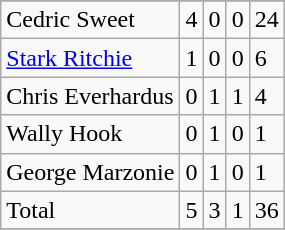<table class="wikitable">
<tr>
</tr>
<tr>
<td>Cedric Sweet</td>
<td>4</td>
<td>0</td>
<td>0</td>
<td>24</td>
</tr>
<tr>
<td><a href='#'>Stark Ritchie</a></td>
<td>1</td>
<td>0</td>
<td>0</td>
<td>6</td>
</tr>
<tr>
<td>Chris Everhardus</td>
<td>0</td>
<td>1</td>
<td>1</td>
<td>4</td>
</tr>
<tr>
<td>Wally Hook</td>
<td>0</td>
<td>1</td>
<td>0</td>
<td>1</td>
</tr>
<tr>
<td>George Marzonie</td>
<td>0</td>
<td>1</td>
<td>0</td>
<td>1</td>
</tr>
<tr>
<td>Total</td>
<td>5</td>
<td>3</td>
<td>1</td>
<td>36</td>
</tr>
<tr>
</tr>
</table>
